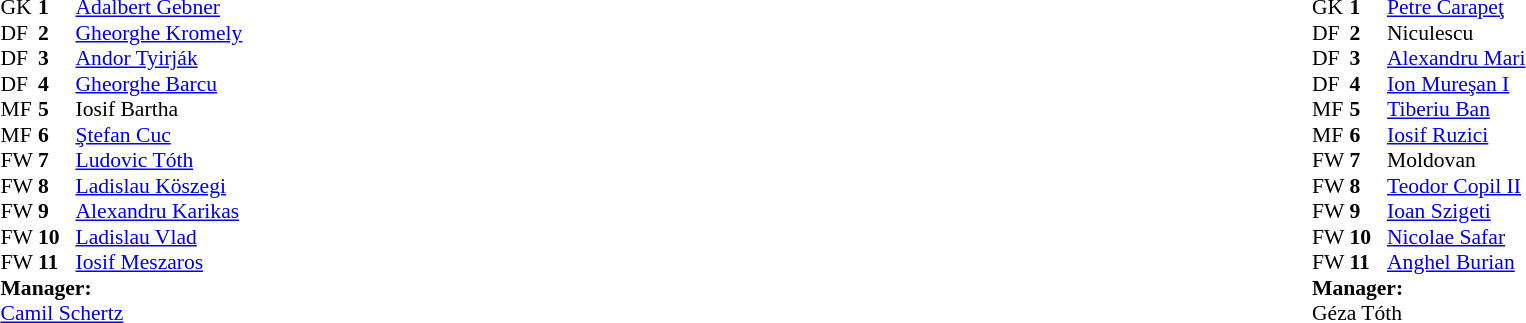<table style="width:100%;">
<tr>
<td style="vertical-align:top; width:50%;"><br><table style="font-size: 90%" cellspacing="0" cellpadding="0">
<tr>
<th width=25></th>
<th width=25></th>
</tr>
<tr>
<td>GK</td>
<td><strong>1</strong></td>
<td> <a href='#'>Adalbert Gebner</a></td>
</tr>
<tr>
<td>DF</td>
<td><strong>2</strong></td>
<td> <a href='#'>Gheorghe Kromely</a></td>
</tr>
<tr>
<td>DF</td>
<td><strong>3</strong></td>
<td> <a href='#'>Andor Tyirják</a></td>
</tr>
<tr>
<td>DF</td>
<td><strong>4</strong></td>
<td> <a href='#'>Gheorghe Barcu</a></td>
</tr>
<tr>
<td>MF</td>
<td><strong>5</strong></td>
<td> Iosif Bartha</td>
</tr>
<tr>
<td>MF</td>
<td><strong>6</strong></td>
<td> <a href='#'>Ştefan Cuc</a></td>
</tr>
<tr>
<td>FW</td>
<td><strong>7</strong></td>
<td> <a href='#'>Ludovic Tóth</a></td>
</tr>
<tr>
<td>FW</td>
<td><strong>8</strong></td>
<td> <a href='#'>Ladislau Köszegi</a></td>
</tr>
<tr>
<td>FW</td>
<td><strong>9</strong></td>
<td> <a href='#'>Alexandru Karikas</a></td>
</tr>
<tr>
<td>FW</td>
<td><strong>10</strong></td>
<td> <a href='#'>Ladislau Vlad</a></td>
</tr>
<tr>
<td>FW</td>
<td><strong>11</strong></td>
<td> <a href='#'>Iosif Meszaros</a></td>
</tr>
<tr>
<td colspan=3><strong>Manager:</strong></td>
</tr>
<tr>
<td colspan=4> <a href='#'>Camil Schertz</a></td>
</tr>
</table>
</td>
<td valign="top"></td>
<td style="vertical-align:top; width:50%;"><br><table cellspacing="0" cellpadding="0" style="font-size:90%; margin:auto;">
<tr>
<th width=25></th>
<th width=25></th>
</tr>
<tr>
<td>GK</td>
<td><strong>1</strong></td>
<td> <a href='#'>Petre Carapeţ</a></td>
</tr>
<tr>
<td>DF</td>
<td><strong>2</strong></td>
<td> Niculescu</td>
</tr>
<tr>
<td>DF</td>
<td><strong>3</strong></td>
<td> <a href='#'>Alexandru Mari</a></td>
</tr>
<tr>
<td>DF</td>
<td><strong>4</strong></td>
<td> <a href='#'>Ion Mureşan I</a></td>
</tr>
<tr>
<td>MF</td>
<td><strong>5</strong></td>
<td> <a href='#'>Tiberiu Ban</a></td>
</tr>
<tr>
<td>MF</td>
<td><strong>6</strong></td>
<td> <a href='#'>Iosif Ruzici</a></td>
</tr>
<tr>
<td>FW</td>
<td><strong>7</strong></td>
<td> Moldovan</td>
</tr>
<tr>
<td>FW</td>
<td><strong>8</strong></td>
<td> <a href='#'>Teodor Copil II</a></td>
</tr>
<tr>
<td>FW</td>
<td><strong>9</strong></td>
<td> <a href='#'>Ioan Szigeti</a></td>
</tr>
<tr>
<td>FW</td>
<td><strong>10</strong></td>
<td> <a href='#'>Nicolae Safar</a></td>
</tr>
<tr>
<td>FW</td>
<td><strong>11</strong></td>
<td> <a href='#'>Anghel Burian</a></td>
</tr>
<tr>
<td colspan=3><strong>Manager:</strong></td>
</tr>
<tr>
<td colspan=4> Géza Tóth</td>
</tr>
</table>
</td>
</tr>
</table>
